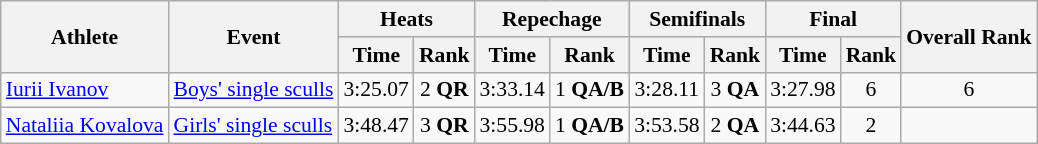<table class="wikitable" style="font-size:90%">
<tr>
<th rowspan="2">Athlete</th>
<th rowspan="2">Event</th>
<th colspan="2">Heats</th>
<th colspan="2">Repechage</th>
<th colspan="2">Semifinals</th>
<th colspan="2">Final</th>
<th rowspan="2">Overall Rank</th>
</tr>
<tr>
<th>Time</th>
<th>Rank</th>
<th>Time</th>
<th>Rank</th>
<th>Time</th>
<th>Rank</th>
<th>Time</th>
<th>Rank</th>
</tr>
<tr>
<td><a href='#'>Iurii Ivanov</a></td>
<td><a href='#'>Boys' single sculls</a></td>
<td align=center>3:25.07</td>
<td align=center>2 <strong>QR</strong></td>
<td align=center>3:33.14</td>
<td align=center>1 <strong>QA/B</strong></td>
<td align=center>3:28.11</td>
<td align=center>3 <strong>QA</strong></td>
<td align=center>3:27.98</td>
<td align=center>6</td>
<td align=center>6</td>
</tr>
<tr>
<td><a href='#'>Nataliia Kovalova</a></td>
<td><a href='#'>Girls' single sculls</a></td>
<td align=center>3:48.47</td>
<td align=center>3 <strong>QR</strong></td>
<td align=center>3:55.98</td>
<td align=center>1 <strong>QA/B</strong></td>
<td align=center>3:53.58</td>
<td align=center>2 <strong>QA</strong></td>
<td align=center>3:44.63</td>
<td align=center>2</td>
<td align=center></td>
</tr>
</table>
